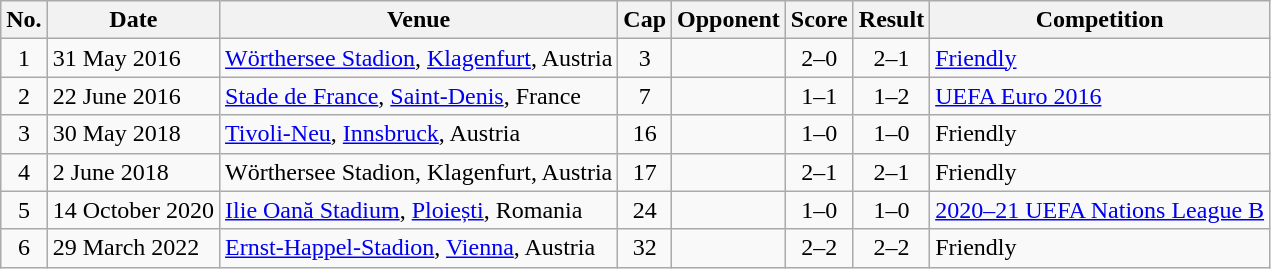<table class="wikitable sortable">
<tr>
<th scope="col">No.</th>
<th scope="col">Date</th>
<th scope="col">Venue</th>
<th scope="col">Cap</th>
<th scope="col">Opponent</th>
<th scope="col">Score</th>
<th scope="col">Result</th>
<th scope="col">Competition</th>
</tr>
<tr>
<td align="center">1</td>
<td>31 May 2016</td>
<td><a href='#'>Wörthersee Stadion</a>, <a href='#'>Klagenfurt</a>, Austria</td>
<td align="center">3</td>
<td></td>
<td align="center">2–0</td>
<td align="center">2–1</td>
<td><a href='#'>Friendly</a></td>
</tr>
<tr>
<td align="center">2</td>
<td>22 June 2016</td>
<td><a href='#'>Stade de France</a>, <a href='#'>Saint-Denis</a>, France</td>
<td align="center">7</td>
<td></td>
<td align="center">1–1</td>
<td align="center">1–2</td>
<td><a href='#'>UEFA Euro 2016</a></td>
</tr>
<tr>
<td align="center">3</td>
<td>30 May 2018</td>
<td><a href='#'>Tivoli-Neu</a>, <a href='#'>Innsbruck</a>, Austria</td>
<td align="center">16</td>
<td></td>
<td align="center">1–0</td>
<td align="center">1–0</td>
<td>Friendly</td>
</tr>
<tr>
<td align="center">4</td>
<td>2 June 2018</td>
<td>Wörthersee Stadion, Klagenfurt, Austria</td>
<td align="center">17</td>
<td></td>
<td align="center">2–1</td>
<td align="center">2–1</td>
<td>Friendly</td>
</tr>
<tr>
<td align="center">5</td>
<td>14 October 2020</td>
<td><a href='#'>Ilie Oană Stadium</a>, <a href='#'>Ploiești</a>, Romania</td>
<td align="center">24</td>
<td></td>
<td align="center">1–0</td>
<td align="center">1–0</td>
<td><a href='#'>2020–21 UEFA Nations League B</a></td>
</tr>
<tr>
<td align="center">6</td>
<td>29 March 2022</td>
<td><a href='#'>Ernst-Happel-Stadion</a>, <a href='#'>Vienna</a>, Austria</td>
<td align="center">32</td>
<td></td>
<td align="center">2–2</td>
<td align="center">2–2</td>
<td>Friendly</td>
</tr>
</table>
